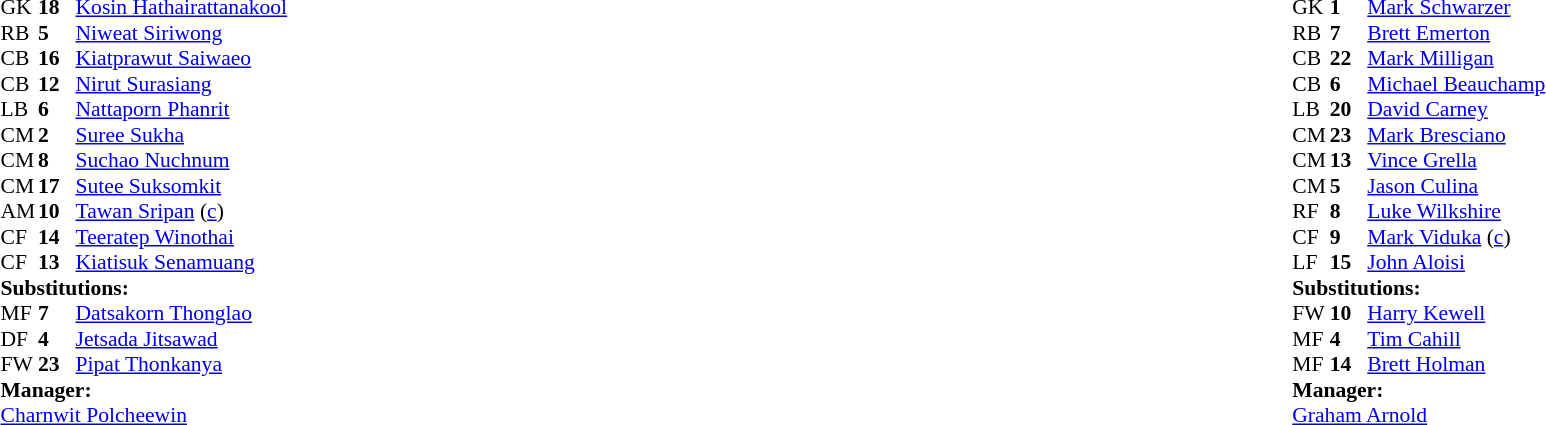<table width="100%">
<tr>
<td valign="top" width="50%"><br><table style="font-size: 90%" cellspacing="0" cellpadding="0">
<tr>
<th width="25"></th>
<th width="25"></th>
</tr>
<tr>
<td>GK</td>
<td><strong>18</strong></td>
<td><a href='#'>Kosin Hathairattanakool</a></td>
<td></td>
<td></td>
</tr>
<tr>
<td>RB</td>
<td><strong>5</strong></td>
<td><a href='#'>Niweat Siriwong</a></td>
<td></td>
<td></td>
</tr>
<tr>
<td>CB</td>
<td><strong>16</strong></td>
<td><a href='#'>Kiatprawut Saiwaeo</a></td>
<td></td>
<td></td>
</tr>
<tr>
<td>CB</td>
<td><strong>12</strong></td>
<td><a href='#'>Nirut Surasiang</a></td>
<td></td>
<td></td>
</tr>
<tr>
<td>LB</td>
<td><strong>6</strong></td>
<td><a href='#'>Nattaporn Phanrit</a></td>
<td></td>
<td></td>
</tr>
<tr>
<td>CM</td>
<td><strong>2</strong></td>
<td><a href='#'>Suree Sukha</a></td>
<td></td>
<td></td>
</tr>
<tr>
<td>CM</td>
<td><strong>8</strong></td>
<td><a href='#'>Suchao Nuchnum</a></td>
<td></td>
<td></td>
</tr>
<tr>
<td>CM</td>
<td><strong>17</strong></td>
<td><a href='#'>Sutee Suksomkit</a></td>
<td></td>
<td></td>
</tr>
<tr>
<td>AM</td>
<td><strong>10</strong></td>
<td><a href='#'>Tawan Sripan</a> (<a href='#'>c</a>)</td>
<td></td>
<td></td>
</tr>
<tr>
<td>CF</td>
<td><strong>14</strong></td>
<td><a href='#'>Teeratep Winothai</a></td>
<td></td>
<td></td>
</tr>
<tr>
<td>CF</td>
<td><strong>13</strong></td>
<td><a href='#'>Kiatisuk Senamuang</a></td>
<td></td>
<td></td>
</tr>
<tr>
<td colspan=3><strong>Substitutions:</strong></td>
</tr>
<tr>
<td>MF</td>
<td><strong>7</strong></td>
<td><a href='#'>Datsakorn Thonglao</a></td>
<td></td>
<td></td>
</tr>
<tr>
<td>DF</td>
<td><strong>4</strong></td>
<td><a href='#'>Jetsada Jitsawad</a></td>
<td></td>
<td></td>
</tr>
<tr>
<td>FW</td>
<td><strong>23</strong></td>
<td><a href='#'>Pipat Thonkanya</a></td>
<td></td>
<td></td>
</tr>
<tr>
<td colspan=3><strong>Manager:</strong></td>
</tr>
<tr>
<td colspan=3><a href='#'>Charnwit Polcheewin</a></td>
</tr>
</table>
</td>
<td valign="top"></td>
<td valign="top" width="50%"><br><table style="font-size: 90%" cellspacing="0" cellpadding="0" align="center">
<tr>
<th width=25></th>
<th width=25></th>
</tr>
<tr>
<td>GK</td>
<td><strong>1</strong></td>
<td><a href='#'>Mark Schwarzer</a></td>
<td></td>
<td></td>
</tr>
<tr>
<td>RB</td>
<td><strong>7</strong></td>
<td><a href='#'>Brett Emerton</a></td>
<td></td>
<td></td>
</tr>
<tr>
<td>CB</td>
<td><strong>22</strong></td>
<td><a href='#'>Mark Milligan</a></td>
<td></td>
<td></td>
</tr>
<tr>
<td>CB</td>
<td><strong>6</strong></td>
<td><a href='#'>Michael Beauchamp</a></td>
<td></td>
<td></td>
</tr>
<tr>
<td>LB</td>
<td><strong>20</strong></td>
<td><a href='#'>David Carney</a></td>
<td></td>
<td></td>
</tr>
<tr>
<td>CM</td>
<td><strong>23</strong></td>
<td><a href='#'>Mark Bresciano</a></td>
<td></td>
<td></td>
</tr>
<tr>
<td>CM</td>
<td><strong>13</strong></td>
<td><a href='#'>Vince Grella</a></td>
<td></td>
<td></td>
</tr>
<tr>
<td>CM</td>
<td><strong>5</strong></td>
<td><a href='#'>Jason Culina</a></td>
<td></td>
<td></td>
</tr>
<tr>
<td>RF</td>
<td><strong>8</strong></td>
<td><a href='#'>Luke Wilkshire</a></td>
<td></td>
</tr>
<tr>
<td>CF</td>
<td><strong>9</strong></td>
<td><a href='#'>Mark Viduka</a> (<a href='#'>c</a>)</td>
<td></td>
<td></td>
</tr>
<tr>
<td>LF</td>
<td><strong>15</strong></td>
<td><a href='#'>John Aloisi</a></td>
<td></td>
<td></td>
</tr>
<tr>
<td colspan=3><strong>Substitutions:</strong></td>
</tr>
<tr>
<td>FW</td>
<td><strong>10</strong></td>
<td><a href='#'>Harry Kewell</a></td>
<td></td>
<td></td>
</tr>
<tr>
<td>MF</td>
<td><strong>4</strong></td>
<td><a href='#'>Tim Cahill</a></td>
<td></td>
<td></td>
</tr>
<tr>
<td>MF</td>
<td><strong>14</strong></td>
<td><a href='#'>Brett Holman</a></td>
<td></td>
<td></td>
</tr>
<tr>
<td colspan=3><strong>Manager:</strong></td>
</tr>
<tr>
<td colspan=4><a href='#'>Graham Arnold</a></td>
</tr>
</table>
</td>
</tr>
</table>
